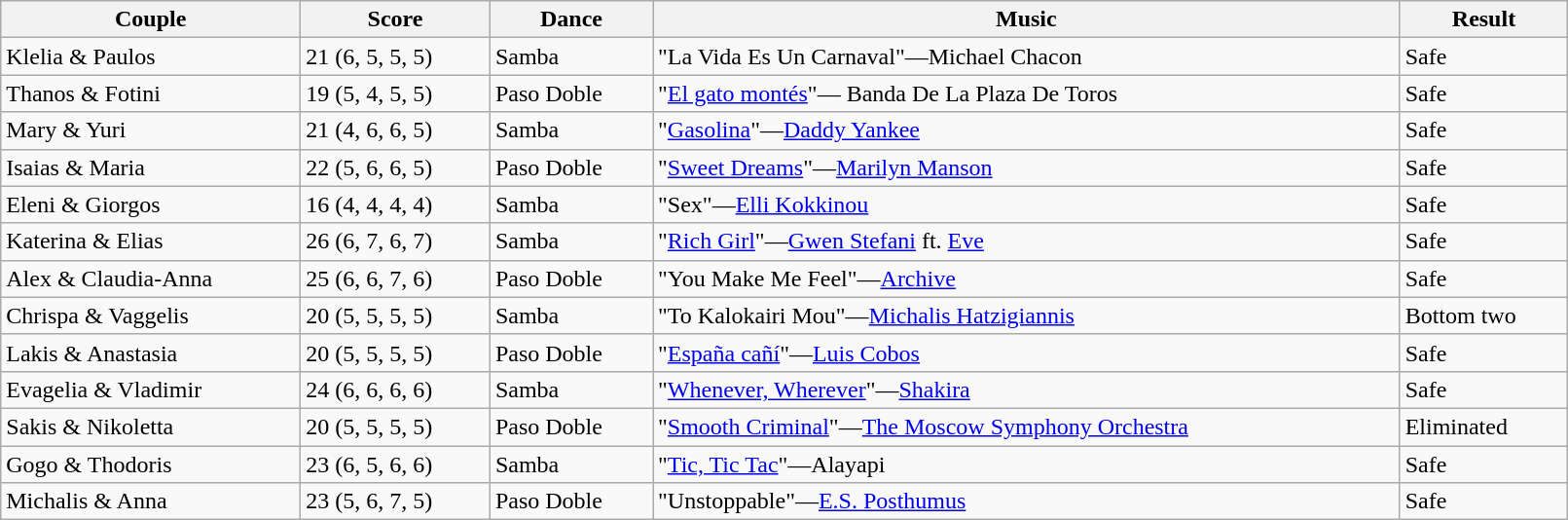<table class="wikitable sortable" style="width:85%;">
<tr>
<th>Couple</th>
<th>Score</th>
<th>Dance</th>
<th>Music</th>
<th>Result</th>
</tr>
<tr>
<td>Klelia & Paulos</td>
<td>21 (6, 5, 5, 5)</td>
<td>Samba</td>
<td>"La Vida Es Un Carnaval"—Michael Chacon</td>
<td>Safe</td>
</tr>
<tr>
<td>Thanos & Fotini</td>
<td>19 (5, 4, 5, 5)</td>
<td>Paso Doble</td>
<td>"<a href='#'>El gato montés</a>"— Banda De La Plaza De Toros</td>
<td>Safe</td>
</tr>
<tr>
<td>Mary & Yuri</td>
<td>21 (4, 6, 6, 5)</td>
<td>Samba</td>
<td>"<a href='#'>Gasolina</a>"—<a href='#'>Daddy Yankee</a></td>
<td>Safe</td>
</tr>
<tr>
<td>Isaias & Maria</td>
<td>22 (5, 6, 6, 5)</td>
<td>Paso Doble</td>
<td>"<a href='#'>Sweet Dreams</a>"—<a href='#'>Marilyn Manson</a></td>
<td>Safe</td>
</tr>
<tr>
<td>Eleni & Giorgos</td>
<td>16 (4, 4, 4, 4)</td>
<td>Samba</td>
<td>"Sex"—<a href='#'>Elli Kokkinou</a></td>
<td>Safe</td>
</tr>
<tr>
<td>Katerina & Elias</td>
<td>26 (6, 7, 6, 7)</td>
<td>Samba</td>
<td>"<a href='#'>Rich Girl</a>"—<a href='#'>Gwen Stefani</a> ft. <a href='#'>Eve</a></td>
<td>Safe</td>
</tr>
<tr>
<td>Alex & Claudia-Anna</td>
<td>25 (6, 6, 7, 6)</td>
<td>Paso Doble</td>
<td>"You Make Me Feel"—<a href='#'>Archive</a></td>
<td>Safe</td>
</tr>
<tr>
<td>Chrispa & Vaggelis</td>
<td>20 (5, 5, 5, 5)</td>
<td>Samba</td>
<td>"To Kalokairi Mou"—<a href='#'>Michalis Hatzigiannis</a></td>
<td>Bottom two</td>
</tr>
<tr>
<td>Lakis & Anastasia</td>
<td>20 (5, 5, 5, 5)</td>
<td>Paso Doble</td>
<td>"<a href='#'>España cañí</a>"—<a href='#'>Luis Cobos</a></td>
<td>Safe</td>
</tr>
<tr>
<td>Evagelia & Vladimir</td>
<td>24 (6, 6, 6, 6)</td>
<td>Samba</td>
<td>"<a href='#'>Whenever, Wherever</a>"—<a href='#'>Shakira</a></td>
<td>Safe</td>
</tr>
<tr>
<td>Sakis & Nikoletta</td>
<td>20 (5, 5, 5, 5)</td>
<td>Paso Doble</td>
<td>"<a href='#'>Smooth Criminal</a>"—<a href='#'>The Moscow Symphony Orchestra</a></td>
<td>Eliminated</td>
</tr>
<tr>
<td>Gogo & Thodoris</td>
<td>23 (6, 5, 6, 6)</td>
<td>Samba</td>
<td>"<a href='#'>Tic, Tic Tac</a>"—Alayapi</td>
<td>Safe</td>
</tr>
<tr>
<td>Michalis & Anna</td>
<td>23 (5, 6, 7, 5)</td>
<td>Paso Doble</td>
<td>"Unstoppable"—<a href='#'>E.S. Posthumus</a></td>
<td>Safe</td>
</tr>
</table>
